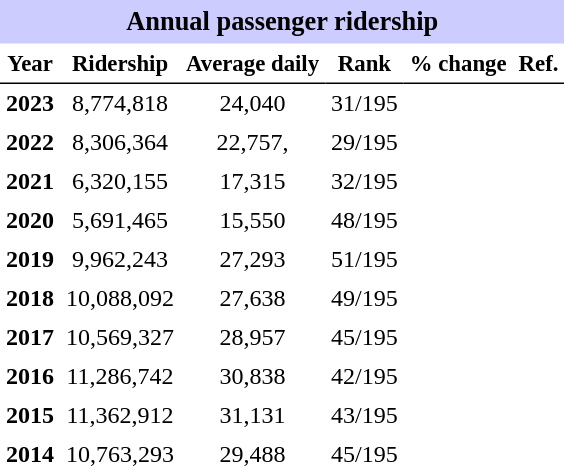<table class="toccolours" cellpadding="4" cellspacing="0" style="text-align:right;">
<tr>
<th colspan="6"  style="background-color:#ccf; background-color:#ccf; font-size:110%; text-align:center;">Annual passenger ridership</th>
</tr>
<tr style="font-size:95%; text-align:center">
<th style="border-bottom:1px solid black">Year</th>
<th style="border-bottom:1px solid black">Ridership</th>
<th style="border-bottom:1px solid black">Average daily</th>
<th style="border-bottom:1px solid black">Rank</th>
<th style="border-bottom:1px solid black">% change</th>
<th style="border-bottom:1px solid black">Ref.</th>
</tr>
<tr style="text-align:center;">
<td><strong>2023</strong></td>
<td>8,774,818</td>
<td>24,040</td>
<td>31/195</td>
<td></td>
<td></td>
</tr>
<tr style="text-align:center;">
<td><strong>2022</strong></td>
<td>8,306,364</td>
<td>22,757,</td>
<td>29/195</td>
<td></td>
<td></td>
</tr>
<tr style="text-align:center;">
<td><strong>2021</strong></td>
<td>6,320,155</td>
<td>17,315</td>
<td>32/195</td>
<td></td>
<td></td>
</tr>
<tr style="text-align:center;">
<td><strong>2020</strong></td>
<td>5,691,465</td>
<td>15,550</td>
<td>48/195</td>
<td></td>
<td></td>
</tr>
<tr style="text-align:center;">
<td><strong>2019</strong></td>
<td>9,962,243</td>
<td>27,293</td>
<td>51/195</td>
<td></td>
<td></td>
</tr>
<tr style="text-align:center;">
<td><strong>2018</strong></td>
<td>10,088,092</td>
<td>27,638</td>
<td>49/195</td>
<td></td>
<td></td>
</tr>
<tr style="text-align:center;">
<td><strong>2017</strong></td>
<td>10,569,327</td>
<td>28,957</td>
<td>45/195</td>
<td></td>
<td></td>
</tr>
<tr style="text-align:center;">
<td><strong>2016</strong></td>
<td>11,286,742</td>
<td>30,838</td>
<td>42/195</td>
<td></td>
<td></td>
</tr>
<tr style="text-align:center;">
<td><strong>2015</strong></td>
<td>11,362,912</td>
<td>31,131</td>
<td>43/195</td>
<td></td>
<td></td>
</tr>
<tr style="text-align:center;">
<td><strong>2014</strong></td>
<td>10,763,293</td>
<td>29,488</td>
<td>45/195</td>
<td></td>
<td></td>
</tr>
</table>
